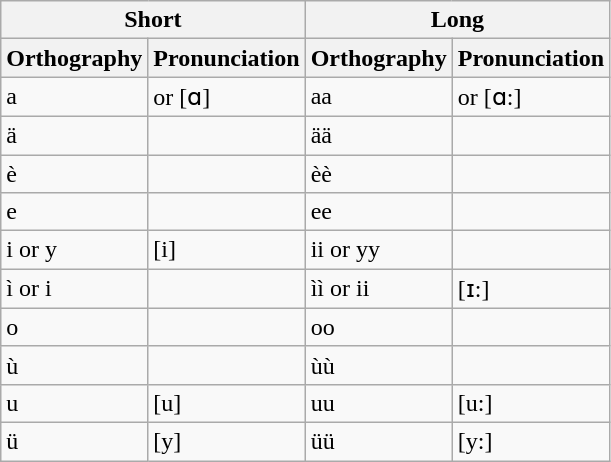<table class="wikitable" border="1">
<tr>
<th colspan=2>Short</th>
<th colspan=2>Long</th>
</tr>
<tr>
<th>Orthography</th>
<th>Pronunciation</th>
<th>Orthography</th>
<th>Pronunciation</th>
</tr>
<tr>
<td>a</td>
<td> or [ɑ]</td>
<td>aa</td>
<td> or [ɑ:]</td>
</tr>
<tr>
<td>ä</td>
<td></td>
<td>ää</td>
<td></td>
</tr>
<tr>
<td>è</td>
<td></td>
<td>èè</td>
<td></td>
</tr>
<tr>
<td>e</td>
<td></td>
<td>ee</td>
<td></td>
</tr>
<tr>
<td>i or y</td>
<td>[i]</td>
<td>ii or yy</td>
<td></td>
</tr>
<tr>
<td>ì or i</td>
<td></td>
<td>ìì or ii</td>
<td>[ɪ:]</td>
</tr>
<tr>
<td>o</td>
<td></td>
<td>oo</td>
<td></td>
</tr>
<tr>
<td>ù</td>
<td></td>
<td>ùù</td>
<td></td>
</tr>
<tr>
<td>u</td>
<td>[u]</td>
<td>uu</td>
<td>[u:]</td>
</tr>
<tr>
<td>ü</td>
<td>[y]</td>
<td>üü</td>
<td>[y:]</td>
</tr>
</table>
